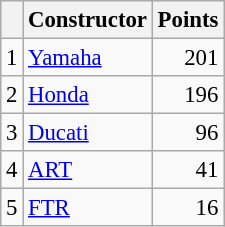<table class="wikitable" style="font-size: 95%;">
<tr>
<th></th>
<th>Constructor</th>
<th>Points</th>
</tr>
<tr>
<td align=center>1</td>
<td> <a href='#'>Yamaha</a></td>
<td align=right>201</td>
</tr>
<tr>
<td align=center>2</td>
<td> <a href='#'>Honda</a></td>
<td align=right>196</td>
</tr>
<tr>
<td align=center>3</td>
<td> <a href='#'>Ducati</a></td>
<td align=right>96</td>
</tr>
<tr>
<td align=center>4</td>
<td> <a href='#'>ART</a></td>
<td align=right>41</td>
</tr>
<tr>
<td align=center>5</td>
<td> <a href='#'>FTR</a></td>
<td align=right>16</td>
</tr>
</table>
